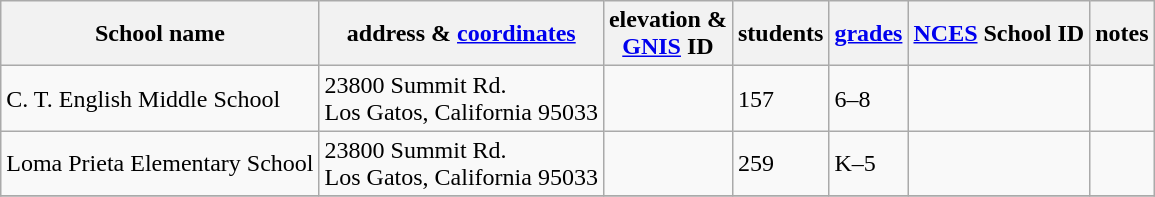<table class="wikitable">
<tr>
<th>School name</th>
<th>address & <a href='#'>coordinates</a></th>
<th>elevation & <br> <a href='#'>GNIS</a> ID</th>
<th>students</th>
<th><a href='#'>grades</a></th>
<th><a href='#'>NCES</a> School ID</th>
<th>notes</th>
</tr>
<tr>
<td>C. T. English Middle School</td>
<td>23800 Summit Rd.<br>Los Gatos, California 95033 <br> </td>
<td></td>
<td>157</td>
<td>6–8</td>
<td></td>
<td></td>
</tr>
<tr>
<td>Loma Prieta Elementary School</td>
<td>23800 Summit Rd.<br>Los Gatos, California 95033 <br></td>
<td></td>
<td>259</td>
<td>K–5</td>
<td></td>
<td></td>
</tr>
<tr>
</tr>
</table>
